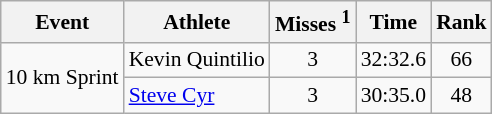<table class="wikitable" style="font-size:90%">
<tr>
<th>Event</th>
<th>Athlete</th>
<th>Misses <sup>1</sup></th>
<th>Time</th>
<th>Rank</th>
</tr>
<tr>
<td rowspan="2">10 km Sprint</td>
<td>Kevin Quintilio</td>
<td align="center">3</td>
<td align="center">32:32.6</td>
<td align="center">66</td>
</tr>
<tr>
<td><a href='#'>Steve Cyr</a></td>
<td align="center">3</td>
<td align="center">30:35.0</td>
<td align="center">48</td>
</tr>
</table>
